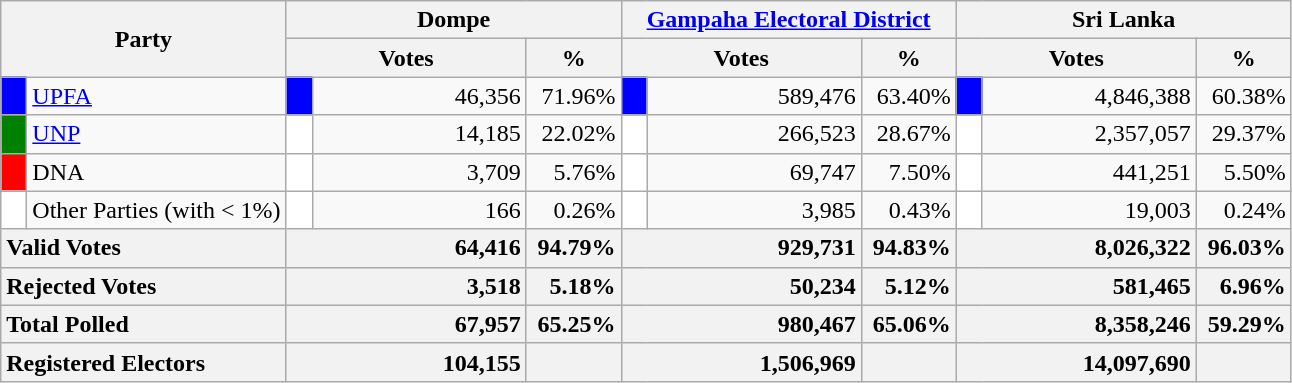<table class="wikitable">
<tr>
<th colspan="2" width="144px"rowspan="2">Party</th>
<th colspan="3" width="216px">Dompe</th>
<th colspan="3" width="216px"><a href='#'>Gampaha Electoral District</a></th>
<th colspan="3" width="216px">Sri Lanka</th>
</tr>
<tr>
<th colspan="2" width="144px">Votes</th>
<th>%</th>
<th colspan="2" width="144px">Votes</th>
<th>%</th>
<th colspan="2" width="144px">Votes</th>
<th>%</th>
</tr>
<tr>
<td style="background-color:blue;" width="10px"></td>
<td style="text-align:left;"><a href='#'>UPFA</a></td>
<td style="background-color:blue;" width="10px"></td>
<td style="text-align:right;">46,356</td>
<td style="text-align:right;">71.96%</td>
<td style="background-color:blue;" width="10px"></td>
<td style="text-align:right;">589,476</td>
<td style="text-align:right;">63.40%</td>
<td style="background-color:blue;" width="10px"></td>
<td style="text-align:right;">4,846,388</td>
<td style="text-align:right;">60.38%</td>
</tr>
<tr>
<td style="background-color:green;" width="10px"></td>
<td style="text-align:left;"><a href='#'>UNP</a></td>
<td style="background-color:white;" width="10px"></td>
<td style="text-align:right;">14,185</td>
<td style="text-align:right;">22.02%</td>
<td style="background-color:white;" width="10px"></td>
<td style="text-align:right;">266,523</td>
<td style="text-align:right;">28.67%</td>
<td style="background-color:white;" width="10px"></td>
<td style="text-align:right;">2,357,057</td>
<td style="text-align:right;">29.37%</td>
</tr>
<tr>
<td style="background-color:red;" width="10px"></td>
<td style="text-align:left;">DNA</td>
<td style="background-color:white;" width="10px"></td>
<td style="text-align:right;">3,709</td>
<td style="text-align:right;">5.76%</td>
<td style="background-color:white;" width="10px"></td>
<td style="text-align:right;">69,747</td>
<td style="text-align:right;">7.50%</td>
<td style="background-color:white;" width="10px"></td>
<td style="text-align:right;">441,251</td>
<td style="text-align:right;">5.50%</td>
</tr>
<tr>
<td style="background-color:white;" width="10px"></td>
<td style="text-align:left;">Other Parties (with < 1%)</td>
<td style="background-color:white;" width="10px"></td>
<td style="text-align:right;">166</td>
<td style="text-align:right;">0.26%</td>
<td style="background-color:white;" width="10px"></td>
<td style="text-align:right;">3,985</td>
<td style="text-align:right;">0.43%</td>
<td style="background-color:white;" width="10px"></td>
<td style="text-align:right;">19,003</td>
<td style="text-align:right;">0.24%</td>
</tr>
<tr>
<th colspan="2" width="144px"style="text-align:left;">Valid Votes</th>
<th style="text-align:right;"colspan="2" width="144px">64,416</th>
<th style="text-align:right;">94.79%</th>
<th style="text-align:right;"colspan="2" width="144px">929,731</th>
<th style="text-align:right;">94.83%</th>
<th style="text-align:right;"colspan="2" width="144px">8,026,322</th>
<th style="text-align:right;">96.03%</th>
</tr>
<tr>
<th colspan="2" width="144px"style="text-align:left;">Rejected Votes</th>
<th style="text-align:right;"colspan="2" width="144px">3,518</th>
<th style="text-align:right;">5.18%</th>
<th style="text-align:right;"colspan="2" width="144px">50,234</th>
<th style="text-align:right;">5.12%</th>
<th style="text-align:right;"colspan="2" width="144px">581,465</th>
<th style="text-align:right;">6.96%</th>
</tr>
<tr>
<th colspan="2" width="144px"style="text-align:left;">Total Polled</th>
<th style="text-align:right;"colspan="2" width="144px">67,957</th>
<th style="text-align:right;">65.25%</th>
<th style="text-align:right;"colspan="2" width="144px">980,467</th>
<th style="text-align:right;">65.06%</th>
<th style="text-align:right;"colspan="2" width="144px">8,358,246</th>
<th style="text-align:right;">59.29%</th>
</tr>
<tr>
<th colspan="2" width="144px"style="text-align:left;">Registered Electors</th>
<th style="text-align:right;"colspan="2" width="144px">104,155</th>
<th></th>
<th style="text-align:right;"colspan="2" width="144px">1,506,969</th>
<th></th>
<th style="text-align:right;"colspan="2" width="144px">14,097,690</th>
<th></th>
</tr>
</table>
